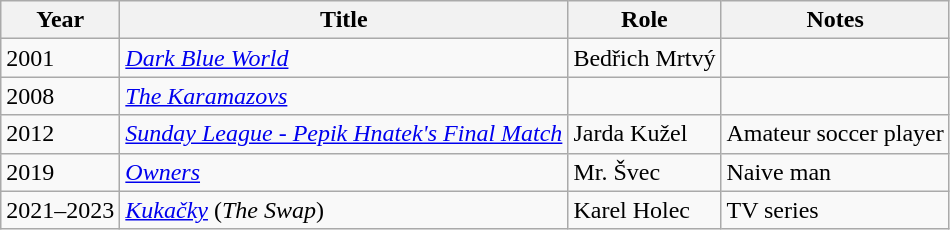<table class="wikitable sortable">
<tr>
<th>Year</th>
<th>Title</th>
<th>Role</th>
<th class="unsortable">Notes</th>
</tr>
<tr>
<td>2001</td>
<td><em><a href='#'>Dark Blue World</a></em></td>
<td>Bedřich Mrtvý</td>
<td></td>
</tr>
<tr>
<td>2008</td>
<td><em><a href='#'>The Karamazovs</a></em></td>
<td></td>
<td></td>
</tr>
<tr>
<td>2012</td>
<td><em><a href='#'>Sunday League - Pepik Hnatek's Final Match</a></em></td>
<td>Jarda Kužel</td>
<td>Amateur soccer player</td>
</tr>
<tr>
<td>2019</td>
<td><em><a href='#'>Owners</a></em></td>
<td>Mr. Švec</td>
<td>Naive man</td>
</tr>
<tr>
<td>2021–2023</td>
<td><em><a href='#'>Kukačky</a></em> (<em>The Swap</em>)</td>
<td>Karel Holec</td>
<td>TV series</td>
</tr>
</table>
